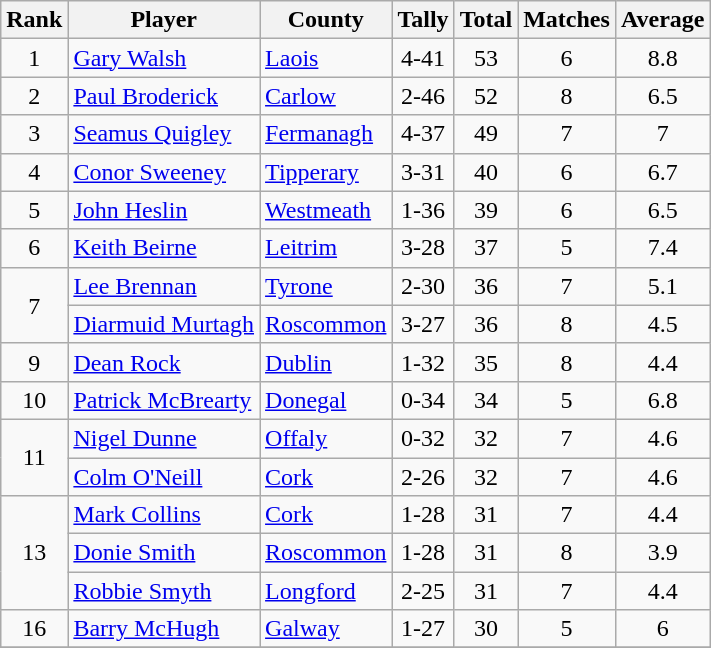<table class="wikitable sortable">
<tr>
<th>Rank</th>
<th>Player</th>
<th>County</th>
<th class="unsortable">Tally</th>
<th>Total</th>
<th>Matches</th>
<th>Average</th>
</tr>
<tr>
<td rowspan=1 align=center>1</td>
<td><a href='#'>Gary Walsh</a></td>
<td> <a href='#'>Laois</a></td>
<td align=center>4-41</td>
<td align=center>53</td>
<td align=center>6</td>
<td align=center>8.8</td>
</tr>
<tr>
<td rowspan=1 align=center>2</td>
<td><a href='#'>Paul Broderick</a></td>
<td> <a href='#'>Carlow</a></td>
<td align=center>2-46</td>
<td align=center>52</td>
<td align=center>8</td>
<td align=center>6.5</td>
</tr>
<tr>
<td rowspan=1 align=center>3</td>
<td><a href='#'>Seamus Quigley</a></td>
<td> <a href='#'>Fermanagh</a></td>
<td align=center>4-37</td>
<td align=center>49</td>
<td align=center>7</td>
<td align=center>7</td>
</tr>
<tr>
<td rowspan=1 align=center>4</td>
<td><a href='#'>Conor Sweeney</a></td>
<td> <a href='#'>Tipperary</a></td>
<td align=center>3-31</td>
<td align=center>40</td>
<td align=center>6</td>
<td align=center>6.7</td>
</tr>
<tr>
<td rowspan=1 align=center>5</td>
<td><a href='#'>John Heslin</a></td>
<td> <a href='#'>Westmeath</a></td>
<td align=center>1-36</td>
<td align=center>39</td>
<td align=center>6</td>
<td align=center>6.5</td>
</tr>
<tr>
<td rowspan=1 align=center>6</td>
<td><a href='#'>Keith Beirne</a></td>
<td> <a href='#'>Leitrim</a></td>
<td align=center>3-28</td>
<td align=center>37</td>
<td align=center>5</td>
<td align=center>7.4</td>
</tr>
<tr>
<td rowspan=2 align=center>7</td>
<td><a href='#'>Lee Brennan</a></td>
<td> <a href='#'>Tyrone</a></td>
<td align=center>2-30</td>
<td align=center>36</td>
<td align=center>7</td>
<td align=center>5.1</td>
</tr>
<tr>
<td><a href='#'>Diarmuid Murtagh</a></td>
<td> <a href='#'>Roscommon</a></td>
<td align=center>3-27</td>
<td align=center>36</td>
<td align=center>8</td>
<td align=center>4.5</td>
</tr>
<tr>
<td rowspan=1 align=center>9</td>
<td><a href='#'>Dean Rock</a></td>
<td> <a href='#'>Dublin</a></td>
<td align=center>1-32</td>
<td align=center>35</td>
<td align=center>8</td>
<td align=center>4.4</td>
</tr>
<tr>
<td rowspan=1 align=center>10</td>
<td><a href='#'>Patrick McBrearty</a></td>
<td> <a href='#'>Donegal</a></td>
<td align=center>0-34</td>
<td align=center>34</td>
<td align=center>5</td>
<td align=center>6.8</td>
</tr>
<tr>
<td rowspan=2 align=center>11</td>
<td><a href='#'>Nigel Dunne</a></td>
<td> <a href='#'>Offaly</a></td>
<td align=center>0-32</td>
<td align=center>32</td>
<td align=center>7</td>
<td align=center>4.6</td>
</tr>
<tr>
<td><a href='#'>Colm O'Neill</a></td>
<td> <a href='#'>Cork</a></td>
<td align=center>2-26</td>
<td align=center>32</td>
<td align=center>7</td>
<td align=center>4.6</td>
</tr>
<tr>
<td rowspan=3 align=center>13</td>
<td><a href='#'>Mark Collins</a></td>
<td> <a href='#'>Cork</a></td>
<td align=center>1-28</td>
<td align=center>31</td>
<td align=center>7</td>
<td align=center>4.4</td>
</tr>
<tr>
<td><a href='#'>Donie Smith</a></td>
<td> <a href='#'>Roscommon</a></td>
<td align=center>1-28</td>
<td align=center>31</td>
<td align=center>8</td>
<td align=center>3.9</td>
</tr>
<tr>
<td><a href='#'>Robbie Smyth</a></td>
<td> <a href='#'>Longford</a></td>
<td align=center>2-25</td>
<td align=center>31</td>
<td align=center>7</td>
<td align=center>4.4</td>
</tr>
<tr>
<td rowspan=1 align=center>16</td>
<td><a href='#'>Barry McHugh</a></td>
<td> <a href='#'>Galway</a></td>
<td align=center>1-27</td>
<td align=center>30</td>
<td align=center>5</td>
<td align=center>6</td>
</tr>
<tr>
</tr>
</table>
